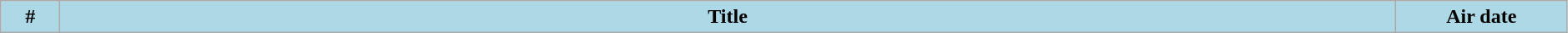<table class="wikitable plainrowheaders" style="width:99%; background:#fff;">
<tr>
<th style="background:#add8e6; width:40px;">#</th>
<th style="background: #add8e6;">Title</th>
<th style="background:#add8e6; width:130px;">Air date<br>






</th>
</tr>
</table>
